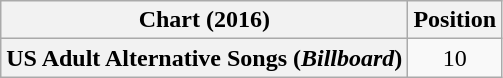<table class="wikitable sortable plainrowheaders" style="text-align:center">
<tr>
<th scope="col">Chart (2016)</th>
<th scope="col">Position</th>
</tr>
<tr>
<th scope="row">US Adult Alternative Songs (<em>Billboard</em>)</th>
<td>10</td>
</tr>
</table>
